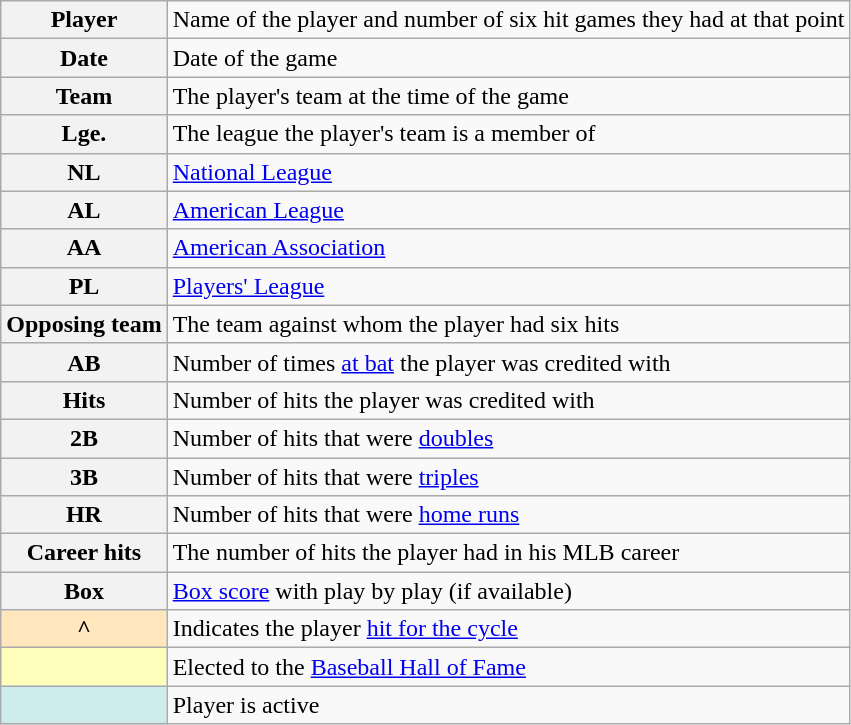<table class="wikitable plainrowheaders">
<tr>
<th scope="row" style="text-align:center"><strong>Player </strong></th>
<td>Name of the player and number of six hit games they had at that point</td>
</tr>
<tr>
<th scope="row" style="text-align:center"><strong>Date</strong></th>
<td>Date of the game</td>
</tr>
<tr>
<th scope="row" style="text-align:center"><strong>Team</strong></th>
<td>The player's team at the time of the game</td>
</tr>
<tr>
<th scope="row" style="text-align:center"><strong>Lge.</strong></th>
<td>The league the player's team is a member of</td>
</tr>
<tr>
<th scope="row" style="text-align:center"><strong>NL</strong></th>
<td><a href='#'>National League</a></td>
</tr>
<tr>
<th scope="row" style="text-align:center"><strong>AL</strong></th>
<td><a href='#'>American League</a></td>
</tr>
<tr>
<th scope="row" style="text-align:center"><strong>AA</strong></th>
<td><a href='#'>American Association</a></td>
</tr>
<tr>
<th scope="row" style="text-align:center"><strong>PL</strong></th>
<td><a href='#'>Players' League</a></td>
</tr>
<tr>
<th scope="row" style="text-align:center"><strong>Opposing team</strong></th>
<td>The team against whom the player had six hits</td>
</tr>
<tr>
<th scope="row" style="text-align:center"><strong>AB</strong></th>
<td>Number of times <a href='#'>at bat</a> the player was credited with</td>
</tr>
<tr>
<th scope="row" style="text-align:center"><strong>Hits</strong></th>
<td>Number of hits the player was credited with</td>
</tr>
<tr>
<th scope="row" style="text-align:center"><strong>2B</strong></th>
<td>Number of hits that were <a href='#'>doubles</a></td>
</tr>
<tr>
<th scope="row" style="text-align:center"><strong>3B</strong></th>
<td>Number of hits that were <a href='#'>triples</a></td>
</tr>
<tr>
<th scope="row" style="text-align:center"><strong>HR</strong></th>
<td>Number of hits that were <a href='#'>home runs</a></td>
</tr>
<tr>
<th scope="row" style="text-align:center"><strong>Career hits</strong></th>
<td>The number of hits the player had in his MLB career</td>
</tr>
<tr>
<th scope="row" style="text-align:center"><strong>Box</strong></th>
<td><a href='#'>Box score</a> with play by play (if available)</td>
</tr>
<tr>
<th scope="row" style="text-align:center; background-color:#FFE6BD;">^</th>
<td>Indicates the player <a href='#'>hit for the cycle</a></td>
</tr>
<tr>
<th scope="row" style="text-align:center; background:#ffb;"></th>
<td>Elected to the <a href='#'>Baseball Hall of Fame</a></td>
</tr>
<tr>
<th scope="row" style="text-align:center; background:#cfecec;"></th>
<td>Player is active</td>
</tr>
</table>
